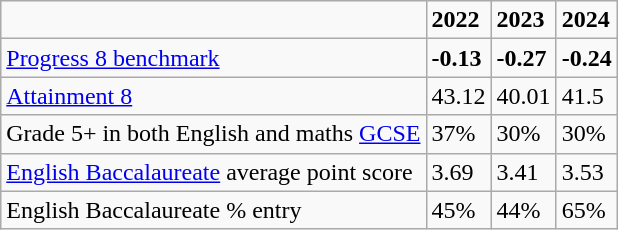<table class="wikitable">
<tr>
<td></td>
<td><strong>2022</strong></td>
<td><strong>2023</strong></td>
<td><strong>2024</strong></td>
</tr>
<tr>
<td><a href='#'>Progress 8 benchmark</a></td>
<td><strong>-0.13</strong></td>
<td><strong>-0.27</strong></td>
<td><strong>-0.24</strong></td>
</tr>
<tr>
<td><a href='#'>Attainment 8</a></td>
<td>43.12</td>
<td>40.01</td>
<td>41.5</td>
</tr>
<tr>
<td>Grade 5+ in both English and maths <a href='#'>GCSE</a></td>
<td>37%</td>
<td>30%</td>
<td>30%</td>
</tr>
<tr>
<td><a href='#'>English Baccalaureate</a> average point score</td>
<td>3.69</td>
<td>3.41</td>
<td>3.53</td>
</tr>
<tr>
<td>English Baccalaureate % entry</td>
<td>45%</td>
<td>44%</td>
<td>65%</td>
</tr>
</table>
